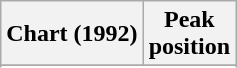<table class="wikitable sortable plainrowheaders">
<tr>
<th>Chart (1992)</th>
<th>Peak<br>position</th>
</tr>
<tr>
</tr>
<tr>
</tr>
</table>
